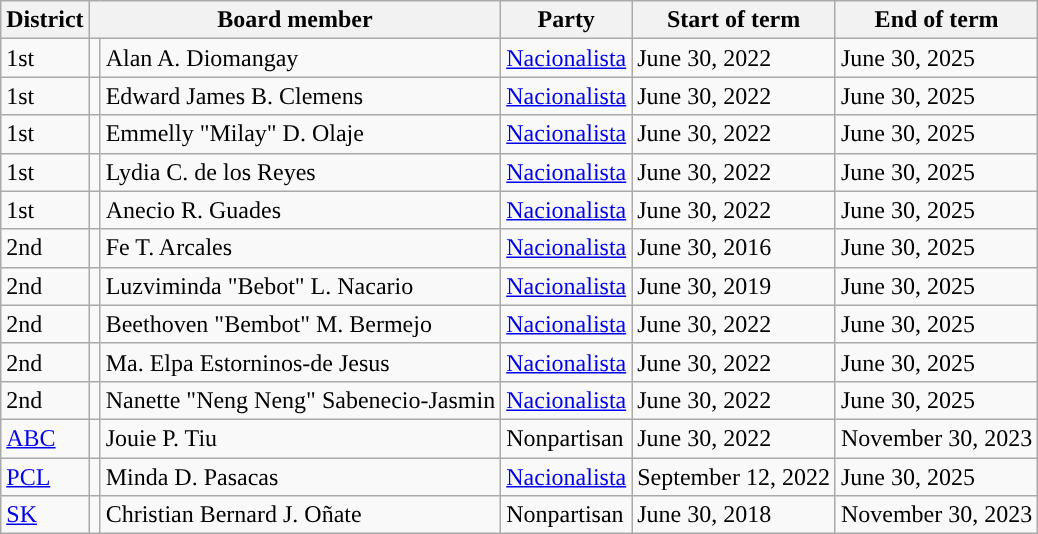<table class="wikitable">
<tr>
<th>District</th>
<th colspan="2">Board member</th>
<th>Party</th>
<th>Start of term</th>
<th>End of term</th>
</tr>
<tr>
<td>1st</td>
<td></td>
<td>Alan A. Diomangay</td>
<td><a href='#'>Nacionalista</a></td>
<td>June 30, 2022</td>
<td>June 30, 2025</td>
</tr>
<tr>
<td>1st</td>
<td></td>
<td>Edward James B. Clemens</td>
<td><a href='#'>Nacionalista</a></td>
<td>June 30, 2022</td>
<td>June 30, 2025</td>
</tr>
<tr>
<td>1st</td>
<td></td>
<td>Emmelly "Milay" D. Olaje</td>
<td><a href='#'>Nacionalista</a></td>
<td>June 30, 2022</td>
<td>June 30, 2025</td>
</tr>
<tr>
<td>1st</td>
<td></td>
<td>Lydia C. de los Reyes</td>
<td><a href='#'>Nacionalista</a></td>
<td>June 30, 2022</td>
<td>June 30, 2025</td>
</tr>
<tr>
<td>1st</td>
<td></td>
<td>Anecio R. Guades</td>
<td><a href='#'>Nacionalista</a></td>
<td>June 30, 2022</td>
<td>June 30, 2025</td>
</tr>
<tr>
<td>2nd</td>
<td></td>
<td>Fe T. Arcales</td>
<td><a href='#'>Nacionalista</a></td>
<td>June 30, 2016</td>
<td>June 30, 2025</td>
</tr>
<tr>
<td>2nd</td>
<td></td>
<td>Luzviminda "Bebot" L. Nacario</td>
<td><a href='#'>Nacionalista</a></td>
<td>June 30, 2019</td>
<td>June 30, 2025</td>
</tr>
<tr>
<td>2nd</td>
<td></td>
<td>Beethoven "Bembot" M. Bermejo</td>
<td><a href='#'>Nacionalista</a></td>
<td>June 30, 2022</td>
<td>June 30, 2025</td>
</tr>
<tr>
<td>2nd</td>
<td></td>
<td>Ma. Elpa Estorninos-de Jesus</td>
<td><a href='#'>Nacionalista</a></td>
<td>June 30, 2022</td>
<td>June 30, 2025</td>
</tr>
<tr>
<td>2nd</td>
<td></td>
<td>Nanette "Neng Neng" Sabenecio-Jasmin</td>
<td><a href='#'>Nacionalista</a></td>
<td>June 30, 2022</td>
<td>June 30, 2025</td>
</tr>
<tr>
<td><a href='#'>ABC</a></td>
<td></td>
<td>Jouie P. Tiu</td>
<td>Nonpartisan</td>
<td>June 30, 2022</td>
<td>November 30, 2023</td>
</tr>
<tr>
<td><a href='#'>PCL</a></td>
<td></td>
<td>Minda D. Pasacas</td>
<td><a href='#'>Nacionalista</a></td>
<td>September 12, 2022</td>
<td>June 30, 2025</td>
</tr>
<tr>
<td><a href='#'>SK</a></td>
<td></td>
<td>Christian Bernard J. Oñate</td>
<td>Nonpartisan</td>
<td>June 30, 2018</td>
<td>November 30, 2023</td>
</tr>
</table>
